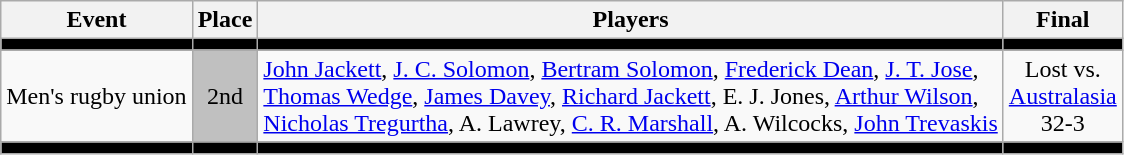<table class=wikitable>
<tr>
<th>Event</th>
<th>Place</th>
<th>Players</th>
<th>Final</th>
</tr>
<tr bgcolor=black>
<td></td>
<td></td>
<td></td>
<td></td>
</tr>
<tr align=center>
<td>Men's rugby union</td>
<td bgcolor=silver>2nd</td>
<td align=left><a href='#'>John Jackett</a>, <a href='#'>J. C. Solomon</a>, <a href='#'>Bertram Solomon</a>, <a href='#'>Frederick Dean</a>, <a href='#'>J. T. Jose</a>, <br> <a href='#'>Thomas Wedge</a>, <a href='#'>James Davey</a>, <a href='#'>Richard Jackett</a>, E. J. Jones, <a href='#'>Arthur Wilson</a>, <br> <a href='#'>Nicholas Tregurtha</a>, A. Lawrey, <a href='#'>C. R. Marshall</a>, A. Wilcocks, <a href='#'>John Trevaskis</a></td>
<td>Lost vs. <br> <a href='#'>Australasia</a> <br> 32-3</td>
</tr>
<tr bgcolor=black>
<td></td>
<td></td>
<td></td>
<td></td>
</tr>
</table>
